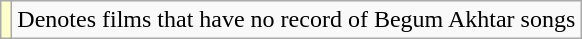<table class="wikitable">
<tr>
<td style="background:#FFFFCC;"></td>
<td>Denotes films that have no record of Begum Akhtar songs</td>
</tr>
</table>
